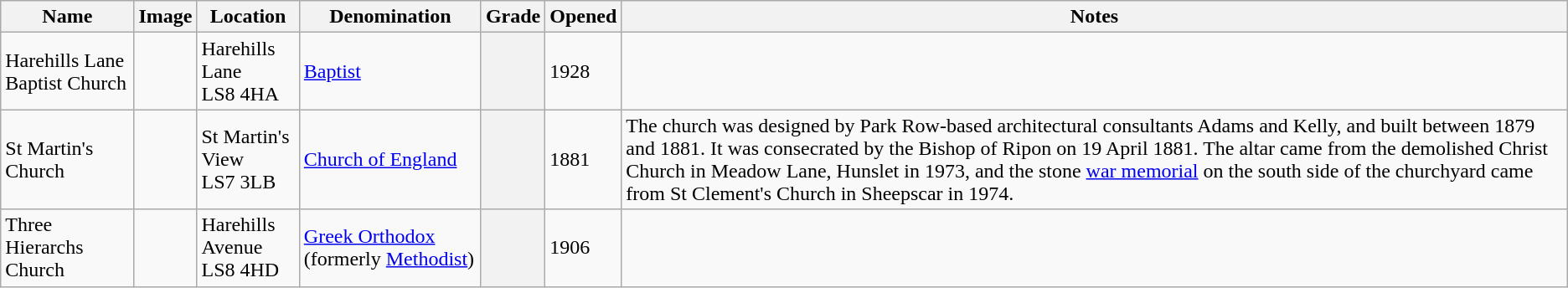<table class="wikitable sortable">
<tr>
<th>Name</th>
<th class="unsortable">Image</th>
<th>Location</th>
<th>Denomination</th>
<th>Grade</th>
<th>Opened</th>
<th class="unsortable">Notes</th>
</tr>
<tr>
<td>Harehills Lane Baptist Church</td>
<td></td>
<td>Harehills Lane<br>LS8 4HA</td>
<td><a href='#'>Baptist</a></td>
<th></th>
<td>1928</td>
<td></td>
</tr>
<tr>
<td>St Martin's Church</td>
<td></td>
<td>St Martin's View<br>LS7 3LB</td>
<td><a href='#'>Church of England</a></td>
<th></th>
<td>1881</td>
<td>The church was designed by Park Row-based architectural consultants Adams and Kelly, and built between 1879 and 1881. It was consecrated by the Bishop of Ripon on 19 April 1881. The altar came from the demolished Christ Church in Meadow Lane, Hunslet in 1973, and the stone <a href='#'>war memorial</a> on the south side of the churchyard came from St Clement's Church in Sheepscar in 1974.</td>
</tr>
<tr>
<td>Three Hierarchs Church</td>
<td></td>
<td>Harehills Avenue<br>LS8 4HD</td>
<td><a href='#'>Greek Orthodox</a> (formerly <a href='#'>Methodist</a>)</td>
<th></th>
<td>1906</td>
<td></td>
</tr>
</table>
